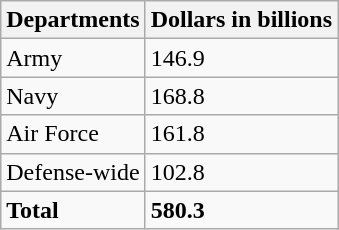<table class="wikitable">
<tr>
<th>Departments</th>
<th>Dollars in billions</th>
</tr>
<tr>
<td>Army</td>
<td>146.9</td>
</tr>
<tr>
<td>Navy</td>
<td>168.8</td>
</tr>
<tr>
<td>Air Force</td>
<td>161.8</td>
</tr>
<tr>
<td>Defense-wide</td>
<td>102.8</td>
</tr>
<tr>
<td><strong>Total</strong></td>
<td><strong>580.3</strong></td>
</tr>
</table>
